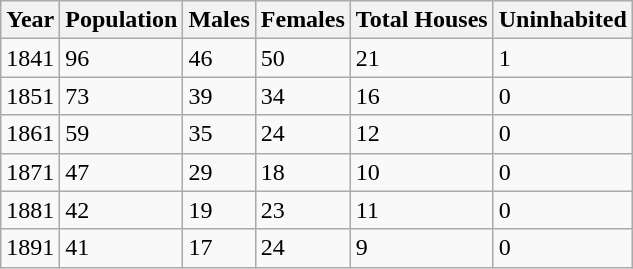<table class="wikitable">
<tr>
<th>Year</th>
<th>Population</th>
<th>Males</th>
<th>Females</th>
<th>Total Houses</th>
<th>Uninhabited</th>
</tr>
<tr>
<td>1841</td>
<td>96</td>
<td>46</td>
<td>50</td>
<td>21</td>
<td>1</td>
</tr>
<tr>
<td>1851</td>
<td>73</td>
<td>39</td>
<td>34</td>
<td>16</td>
<td>0</td>
</tr>
<tr>
<td>1861</td>
<td>59</td>
<td>35</td>
<td>24</td>
<td>12</td>
<td>0</td>
</tr>
<tr>
<td>1871</td>
<td>47</td>
<td>29</td>
<td>18</td>
<td>10</td>
<td>0</td>
</tr>
<tr>
<td>1881</td>
<td>42</td>
<td>19</td>
<td>23</td>
<td>11</td>
<td>0</td>
</tr>
<tr>
<td>1891</td>
<td>41</td>
<td>17</td>
<td>24</td>
<td>9</td>
<td>0</td>
</tr>
</table>
